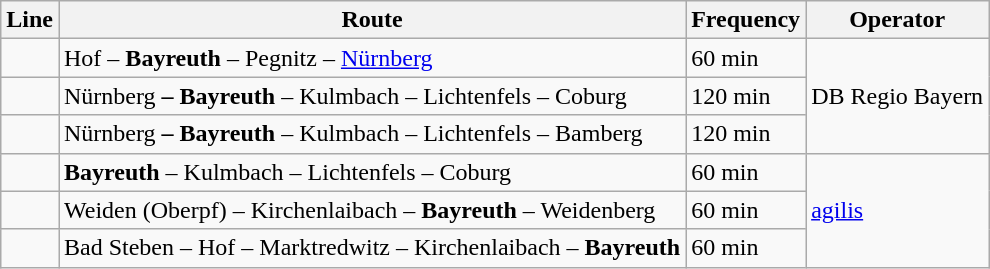<table class="wikitable">
<tr>
<th>Line</th>
<th>Route</th>
<th>Frequency</th>
<th>Operator</th>
</tr>
<tr>
<td></td>
<td>Hof – <strong>Bayreuth</strong> – Pegnitz – <a href='#'>Nürnberg</a></td>
<td>60 min</td>
<td rowspan="3">DB Regio Bayern</td>
</tr>
<tr>
<td></td>
<td>Nürnberg <strong>– Bayreuth</strong> – Kulmbach – Lichtenfels – Coburg</td>
<td>120 min</td>
</tr>
<tr>
<td></td>
<td>Nürnberg <strong>– Bayreuth</strong> – Kulmbach – Lichtenfels – Bamberg</td>
<td>120 min</td>
</tr>
<tr>
<td></td>
<td><strong>Bayreuth</strong> – Kulmbach – Lichtenfels – Coburg</td>
<td>60 min</td>
<td rowspan="3"><a href='#'>agilis</a></td>
</tr>
<tr>
<td></td>
<td>Weiden (Oberpf) – Kirchenlaibach – <strong>Bayreuth</strong> – Weidenberg</td>
<td>60 min</td>
</tr>
<tr>
<td></td>
<td>Bad Steben – Hof – Marktredwitz – Kirchenlaibach – <strong>Bayreuth</strong></td>
<td>60 min</td>
</tr>
</table>
